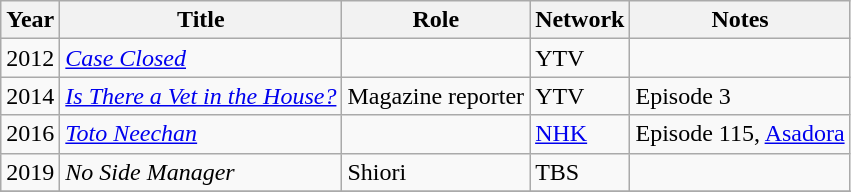<table class="wikitable">
<tr>
<th>Year</th>
<th>Title</th>
<th>Role</th>
<th>Network</th>
<th>Notes</th>
</tr>
<tr>
<td>2012</td>
<td><em><a href='#'>Case Closed</a></em></td>
<td></td>
<td>YTV</td>
<td></td>
</tr>
<tr>
<td>2014</td>
<td><em><a href='#'>Is There a Vet in the House?</a></em></td>
<td>Magazine reporter</td>
<td>YTV</td>
<td>Episode 3</td>
</tr>
<tr>
<td>2016</td>
<td><em><a href='#'>Toto Neechan</a></em></td>
<td></td>
<td><a href='#'>NHK</a></td>
<td>Episode 115, <a href='#'>Asadora</a></td>
</tr>
<tr>
<td>2019</td>
<td><em>No Side Manager</em></td>
<td>Shiori</td>
<td>TBS</td>
<td></td>
</tr>
<tr>
</tr>
</table>
